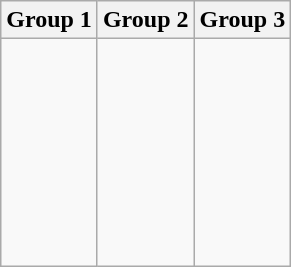<table class="wikitable sortable">
<tr>
<th>Group 1</th>
<th>Group 2</th>
<th>Group 3</th>
</tr>
<tr valign=top>
<td><br> <br>
 <br>
 <br>
 <br>
 <br>
 <br>
 <br>
</td>
<td><br> <br>
 <br>
 <br>
 <br>
 <br>
 <br>
</td>
<td><br> <br>
 <br>
 <br>
 <br>
 <br>
 <br>
 <br>
</td>
</tr>
</table>
